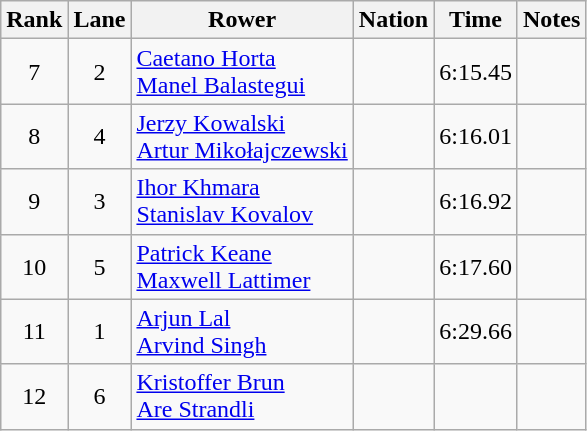<table class="wikitable sortable" style="text-align:center">
<tr>
<th>Rank</th>
<th>Lane</th>
<th>Rower</th>
<th>Nation</th>
<th>Time</th>
<th>Notes</th>
</tr>
<tr>
<td>7</td>
<td>2</td>
<td align="left"><a href='#'>Caetano Horta</a><br><a href='#'>Manel Balastegui</a></td>
<td align="left"></td>
<td>6:15.45</td>
<td></td>
</tr>
<tr>
<td>8</td>
<td>4</td>
<td align="left"><a href='#'>Jerzy Kowalski</a><br><a href='#'>Artur Mikołajczewski</a></td>
<td align="left"></td>
<td>6:16.01</td>
<td></td>
</tr>
<tr>
<td>9</td>
<td>3</td>
<td align="left"><a href='#'>Ihor Khmara</a><br><a href='#'>Stanislav Kovalov</a></td>
<td align=left></td>
<td>6:16.92</td>
<td></td>
</tr>
<tr>
<td>10</td>
<td>5</td>
<td align="left"><a href='#'>Patrick Keane</a><br><a href='#'>Maxwell Lattimer</a></td>
<td align="left"></td>
<td>6:17.60</td>
<td></td>
</tr>
<tr>
<td>11</td>
<td>1</td>
<td align="left"><a href='#'>Arjun Lal</a><br><a href='#'>Arvind Singh</a></td>
<td align="left"></td>
<td>6:29.66</td>
<td></td>
</tr>
<tr>
<td>12</td>
<td>6</td>
<td align="left"><a href='#'>Kristoffer Brun</a><br><a href='#'>Are Strandli</a></td>
<td align="left"></td>
<td></td>
<td></td>
</tr>
</table>
